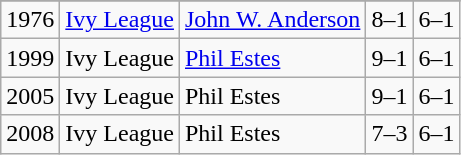<table class="wikitable">
<tr>
</tr>
<tr>
<td>1976</td>
<td><a href='#'>Ivy League</a></td>
<td><a href='#'>John W. Anderson</a></td>
<td>8–1</td>
<td>6–1</td>
</tr>
<tr>
<td>1999</td>
<td>Ivy League</td>
<td><a href='#'>Phil Estes</a></td>
<td>9–1</td>
<td>6–1</td>
</tr>
<tr>
<td>2005</td>
<td>Ivy League</td>
<td>Phil Estes</td>
<td>9–1</td>
<td>6–1</td>
</tr>
<tr>
<td>2008</td>
<td>Ivy League</td>
<td>Phil Estes</td>
<td>7–3</td>
<td>6–1</td>
</tr>
</table>
